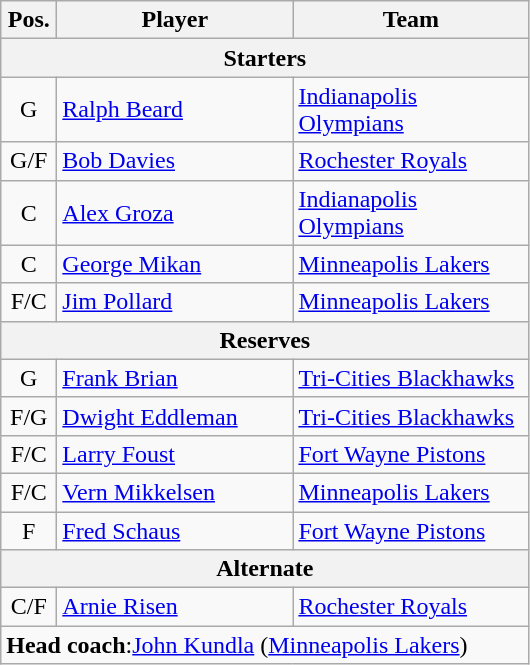<table class="wikitable">
<tr>
<th scope="col" width="30px">Pos.</th>
<th scope="col" width="150px">Player</th>
<th scope="col" width="150px">Team</th>
</tr>
<tr>
<th scope="col" colspan="3">Starters</th>
</tr>
<tr>
<td style="text-align:center">G</td>
<td><a href='#'>Ralph Beard</a></td>
<td><a href='#'>Indianapolis Olympians</a></td>
</tr>
<tr>
<td style="text-align:center">G/F</td>
<td><a href='#'>Bob Davies</a></td>
<td><a href='#'>Rochester Royals</a></td>
</tr>
<tr>
<td style="text-align:center">C</td>
<td><a href='#'>Alex Groza</a></td>
<td><a href='#'>Indianapolis Olympians</a></td>
</tr>
<tr>
<td style="text-align:center">C</td>
<td><a href='#'>George Mikan</a></td>
<td><a href='#'>Minneapolis Lakers</a></td>
</tr>
<tr>
<td style="text-align:center">F/C</td>
<td><a href='#'>Jim Pollard</a></td>
<td><a href='#'>Minneapolis Lakers</a></td>
</tr>
<tr>
<th scope="col" colspan="3">Reserves</th>
</tr>
<tr>
<td style="text-align:center">G</td>
<td><a href='#'>Frank Brian</a></td>
<td><a href='#'>Tri-Cities Blackhawks</a></td>
</tr>
<tr>
<td style="text-align:center">F/G</td>
<td><a href='#'>Dwight Eddleman</a></td>
<td><a href='#'>Tri-Cities Blackhawks</a></td>
</tr>
<tr>
<td style="text-align:center">F/C</td>
<td><a href='#'>Larry Foust</a></td>
<td><a href='#'>Fort Wayne Pistons</a></td>
</tr>
<tr>
<td style="text-align:center">F/C</td>
<td><a href='#'>Vern Mikkelsen</a></td>
<td><a href='#'>Minneapolis Lakers</a></td>
</tr>
<tr>
<td style="text-align:center">F</td>
<td><a href='#'>Fred Schaus</a></td>
<td><a href='#'>Fort Wayne Pistons</a></td>
</tr>
<tr>
<th scope="col" colspan="3">Alternate</th>
</tr>
<tr>
<td style="text-align:center">C/F</td>
<td><a href='#'>Arnie Risen</a></td>
<td><a href='#'>Rochester Royals</a></td>
</tr>
<tr>
<td colspan="3"><strong>Head coach</strong>:<a href='#'>John Kundla</a> (<a href='#'>Minneapolis Lakers</a>)</td>
</tr>
</table>
